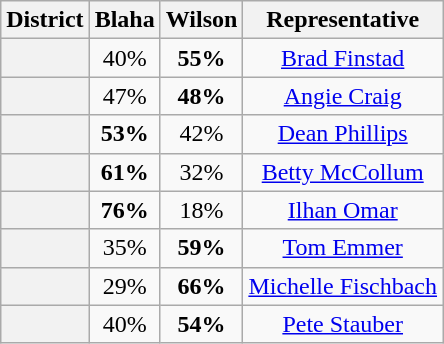<table class="wikitable sortable">
<tr>
<th>District</th>
<th>Blaha</th>
<th>Wilson</th>
<th>Representative</th>
</tr>
<tr align=center>
<th></th>
<td>40%</td>
<td><strong>55%</strong></td>
<td><a href='#'>Brad Finstad</a></td>
</tr>
<tr align=center>
<th></th>
<td>47%</td>
<td><strong>48%</strong></td>
<td><a href='#'>Angie Craig</a></td>
</tr>
<tr align=center>
<th></th>
<td><strong>53%</strong></td>
<td>42%</td>
<td><a href='#'>Dean Phillips</a></td>
</tr>
<tr align=center>
<th></th>
<td><strong>61%</strong></td>
<td>32%</td>
<td><a href='#'>Betty McCollum</a></td>
</tr>
<tr align=center>
<th></th>
<td><strong>76%</strong></td>
<td>18%</td>
<td><a href='#'>Ilhan Omar</a></td>
</tr>
<tr align=center>
<th></th>
<td>35%</td>
<td><strong>59%</strong></td>
<td><a href='#'>Tom Emmer</a></td>
</tr>
<tr align=center>
<th></th>
<td>29%</td>
<td><strong>66%</strong></td>
<td><a href='#'>Michelle Fischbach</a></td>
</tr>
<tr align=center>
<th></th>
<td>40%</td>
<td><strong>54%</strong></td>
<td><a href='#'>Pete Stauber</a></td>
</tr>
</table>
